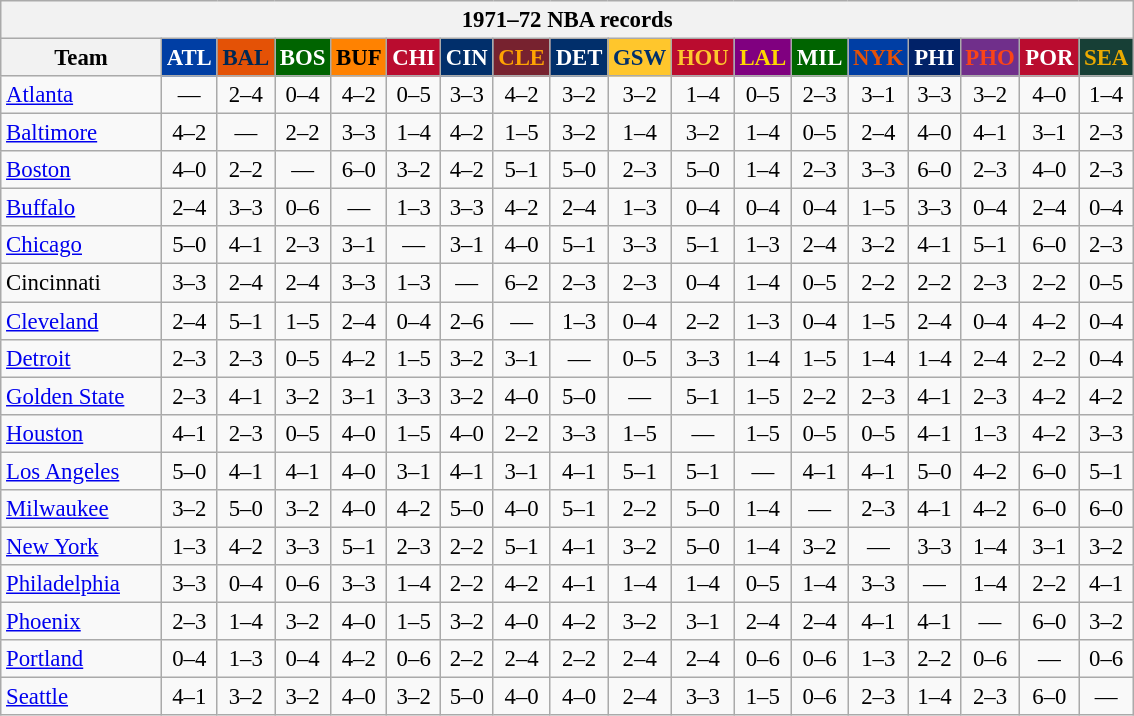<table class="wikitable" style="font-size:95%; text-align:center;">
<tr>
<th colspan=18>1971–72 NBA records</th>
</tr>
<tr>
<th width=100>Team</th>
<th style="background:#003EA4;color:#FFFFFF;width=35">ATL</th>
<th style="background:#E45206;color:#002854;width=35">BAL</th>
<th style="background:#006400;color:#FFFFFF;width=35">BOS</th>
<th style="background:#FF8201;color:#000000;width=35">BUF</th>
<th style="background:#BA0C2F;color:#FFFFFF;width=35">CHI</th>
<th style="background:#012F6B;color:#FFFFFF;width=35">CIN</th>
<th style="background:#77222F;color:#FFA402;width=35">CLE</th>
<th style="background:#012F6B;color:#FFFFFF;width=35">DET</th>
<th style="background:#FFC62C;color:#012F6B;width=35">GSW</th>
<th style="background:#BA0C2F;color:#FEC72E;width=35">HOU</th>
<th style="background:#800080;color:#FFD700;width=35">LAL</th>
<th style="background:#006400;color:#FFFFFF;width=35">MIL</th>
<th style="background:#003EA4;color:#E35208;width=35">NYK</th>
<th style="background:#012268;color:#FFFFFF;width=35">PHI</th>
<th style="background:#702F8B;color:#FA4417;width=35">PHO</th>
<th style="background:#BA0C2F;color:#FFFFFF;width=35">POR</th>
<th style="background:#173F36;color:#EBAA00;width=35">SEA</th>
</tr>
<tr>
<td style="text-align:left;"><a href='#'>Atlanta</a></td>
<td>—</td>
<td>2–4</td>
<td>0–4</td>
<td>4–2</td>
<td>0–5</td>
<td>3–3</td>
<td>4–2</td>
<td>3–2</td>
<td>3–2</td>
<td>1–4</td>
<td>0–5</td>
<td>2–3</td>
<td>3–1</td>
<td>3–3</td>
<td>3–2</td>
<td>4–0</td>
<td>1–4</td>
</tr>
<tr>
<td style="text-align:left;"><a href='#'>Baltimore</a></td>
<td>4–2</td>
<td>—</td>
<td>2–2</td>
<td>3–3</td>
<td>1–4</td>
<td>4–2</td>
<td>1–5</td>
<td>3–2</td>
<td>1–4</td>
<td>3–2</td>
<td>1–4</td>
<td>0–5</td>
<td>2–4</td>
<td>4–0</td>
<td>4–1</td>
<td>3–1</td>
<td>2–3</td>
</tr>
<tr>
<td style="text-align:left;"><a href='#'>Boston</a></td>
<td>4–0</td>
<td>2–2</td>
<td>—</td>
<td>6–0</td>
<td>3–2</td>
<td>4–2</td>
<td>5–1</td>
<td>5–0</td>
<td>2–3</td>
<td>5–0</td>
<td>1–4</td>
<td>2–3</td>
<td>3–3</td>
<td>6–0</td>
<td>2–3</td>
<td>4–0</td>
<td>2–3</td>
</tr>
<tr>
<td style="text-align:left;"><a href='#'>Buffalo</a></td>
<td>2–4</td>
<td>3–3</td>
<td>0–6</td>
<td>—</td>
<td>1–3</td>
<td>3–3</td>
<td>4–2</td>
<td>2–4</td>
<td>1–3</td>
<td>0–4</td>
<td>0–4</td>
<td>0–4</td>
<td>1–5</td>
<td>3–3</td>
<td>0–4</td>
<td>2–4</td>
<td>0–4</td>
</tr>
<tr>
<td style="text-align:left;"><a href='#'>Chicago</a></td>
<td>5–0</td>
<td>4–1</td>
<td>2–3</td>
<td>3–1</td>
<td>—</td>
<td>3–1</td>
<td>4–0</td>
<td>5–1</td>
<td>3–3</td>
<td>5–1</td>
<td>1–3</td>
<td>2–4</td>
<td>3–2</td>
<td>4–1</td>
<td>5–1</td>
<td>6–0</td>
<td>2–3</td>
</tr>
<tr>
<td style="text-align:left;">Cincinnati</td>
<td>3–3</td>
<td>2–4</td>
<td>2–4</td>
<td>3–3</td>
<td>1–3</td>
<td>—</td>
<td>6–2</td>
<td>2–3</td>
<td>2–3</td>
<td>0–4</td>
<td>1–4</td>
<td>0–5</td>
<td>2–2</td>
<td>2–2</td>
<td>2–3</td>
<td>2–2</td>
<td>0–5</td>
</tr>
<tr>
<td style="text-align:left;"><a href='#'>Cleveland</a></td>
<td>2–4</td>
<td>5–1</td>
<td>1–5</td>
<td>2–4</td>
<td>0–4</td>
<td>2–6</td>
<td>—</td>
<td>1–3</td>
<td>0–4</td>
<td>2–2</td>
<td>1–3</td>
<td>0–4</td>
<td>1–5</td>
<td>2–4</td>
<td>0–4</td>
<td>4–2</td>
<td>0–4</td>
</tr>
<tr>
<td style="text-align:left;"><a href='#'>Detroit</a></td>
<td>2–3</td>
<td>2–3</td>
<td>0–5</td>
<td>4–2</td>
<td>1–5</td>
<td>3–2</td>
<td>3–1</td>
<td>—</td>
<td>0–5</td>
<td>3–3</td>
<td>1–4</td>
<td>1–5</td>
<td>1–4</td>
<td>1–4</td>
<td>2–4</td>
<td>2–2</td>
<td>0–4</td>
</tr>
<tr>
<td style="text-align:left;"><a href='#'>Golden State</a></td>
<td>2–3</td>
<td>4–1</td>
<td>3–2</td>
<td>3–1</td>
<td>3–3</td>
<td>3–2</td>
<td>4–0</td>
<td>5–0</td>
<td>—</td>
<td>5–1</td>
<td>1–5</td>
<td>2–2</td>
<td>2–3</td>
<td>4–1</td>
<td>2–3</td>
<td>4–2</td>
<td>4–2</td>
</tr>
<tr>
<td style="text-align:left;"><a href='#'>Houston</a></td>
<td>4–1</td>
<td>2–3</td>
<td>0–5</td>
<td>4–0</td>
<td>1–5</td>
<td>4–0</td>
<td>2–2</td>
<td>3–3</td>
<td>1–5</td>
<td>—</td>
<td>1–5</td>
<td>0–5</td>
<td>0–5</td>
<td>4–1</td>
<td>1–3</td>
<td>4–2</td>
<td>3–3</td>
</tr>
<tr>
<td style="text-align:left;"><a href='#'>Los Angeles</a></td>
<td>5–0</td>
<td>4–1</td>
<td>4–1</td>
<td>4–0</td>
<td>3–1</td>
<td>4–1</td>
<td>3–1</td>
<td>4–1</td>
<td>5–1</td>
<td>5–1</td>
<td>—</td>
<td>4–1</td>
<td>4–1</td>
<td>5–0</td>
<td>4–2</td>
<td>6–0</td>
<td>5–1</td>
</tr>
<tr>
<td style="text-align:left;"><a href='#'>Milwaukee</a></td>
<td>3–2</td>
<td>5–0</td>
<td>3–2</td>
<td>4–0</td>
<td>4–2</td>
<td>5–0</td>
<td>4–0</td>
<td>5–1</td>
<td>2–2</td>
<td>5–0</td>
<td>1–4</td>
<td>—</td>
<td>2–3</td>
<td>4–1</td>
<td>4–2</td>
<td>6–0</td>
<td>6–0</td>
</tr>
<tr>
<td style="text-align:left;"><a href='#'>New York</a></td>
<td>1–3</td>
<td>4–2</td>
<td>3–3</td>
<td>5–1</td>
<td>2–3</td>
<td>2–2</td>
<td>5–1</td>
<td>4–1</td>
<td>3–2</td>
<td>5–0</td>
<td>1–4</td>
<td>3–2</td>
<td>—</td>
<td>3–3</td>
<td>1–4</td>
<td>3–1</td>
<td>3–2</td>
</tr>
<tr>
<td style="text-align:left;"><a href='#'>Philadelphia</a></td>
<td>3–3</td>
<td>0–4</td>
<td>0–6</td>
<td>3–3</td>
<td>1–4</td>
<td>2–2</td>
<td>4–2</td>
<td>4–1</td>
<td>1–4</td>
<td>1–4</td>
<td>0–5</td>
<td>1–4</td>
<td>3–3</td>
<td>—</td>
<td>1–4</td>
<td>2–2</td>
<td>4–1</td>
</tr>
<tr>
<td style="text-align:left;"><a href='#'>Phoenix</a></td>
<td>2–3</td>
<td>1–4</td>
<td>3–2</td>
<td>4–0</td>
<td>1–5</td>
<td>3–2</td>
<td>4–0</td>
<td>4–2</td>
<td>3–2</td>
<td>3–1</td>
<td>2–4</td>
<td>2–4</td>
<td>4–1</td>
<td>4–1</td>
<td>—</td>
<td>6–0</td>
<td>3–2</td>
</tr>
<tr>
<td style="text-align:left;"><a href='#'>Portland</a></td>
<td>0–4</td>
<td>1–3</td>
<td>0–4</td>
<td>4–2</td>
<td>0–6</td>
<td>2–2</td>
<td>2–4</td>
<td>2–2</td>
<td>2–4</td>
<td>2–4</td>
<td>0–6</td>
<td>0–6</td>
<td>1–3</td>
<td>2–2</td>
<td>0–6</td>
<td>—</td>
<td>0–6</td>
</tr>
<tr>
<td style="text-align:left;"><a href='#'>Seattle</a></td>
<td>4–1</td>
<td>3–2</td>
<td>3–2</td>
<td>4–0</td>
<td>3–2</td>
<td>5–0</td>
<td>4–0</td>
<td>4–0</td>
<td>2–4</td>
<td>3–3</td>
<td>1–5</td>
<td>0–6</td>
<td>2–3</td>
<td>1–4</td>
<td>2–3</td>
<td>6–0</td>
<td>—</td>
</tr>
</table>
